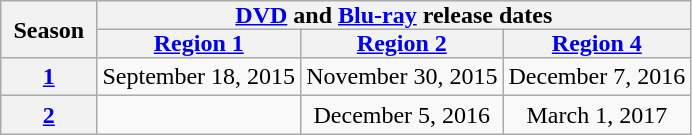<table class="wikitable plainrowheaders" style="text-align: center;">
<tr>
<th scope="col" style="padding:0 8px;" rowspan="2">Season</th>
<th scope="col" style="padding:0 8px;" colspan="3"><a href='#'>DVD</a> and <a href='#'>Blu-ray</a> release dates</th>
</tr>
<tr>
<th scope="col" style="padding: 0 8px;"><a href='#'>Region 1</a></th>
<th scope="col" style="padding: 0 8px;"><a href='#'>Region 2</a></th>
<th scope="col" style="padding: 0 8px;"><a href='#'>Region 4</a></th>
</tr>
<tr>
<th scope="row" style="text-align: center;"><a href='#'>1</a></th>
<td>September 18, 2015</td>
<td>November 30, 2015</td>
<td>December 7, 2016</td>
</tr>
<tr>
<th scope="row" style="text-align: center;"><a href='#'>2</a></th>
<td></td>
<td>December 5, 2016</td>
<td>March 1, 2017</td>
</tr>
</table>
